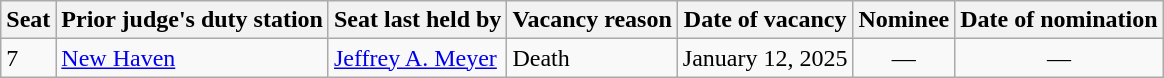<table class="wikitable">
<tr>
<th>Seat</th>
<th>Prior judge's duty station</th>
<th>Seat last held by</th>
<th>Vacancy reason</th>
<th>Date of vacancy</th>
<th>Nominee</th>
<th>Date of nomination</th>
</tr>
<tr>
<td>7</td>
<td><a href='#'>New Haven</a></td>
<td><a href='#'>Jeffrey A. Meyer</a></td>
<td>Death</td>
<td>January 12, 2025</td>
<td align=center>—</td>
<td align=center>—</td>
</tr>
</table>
